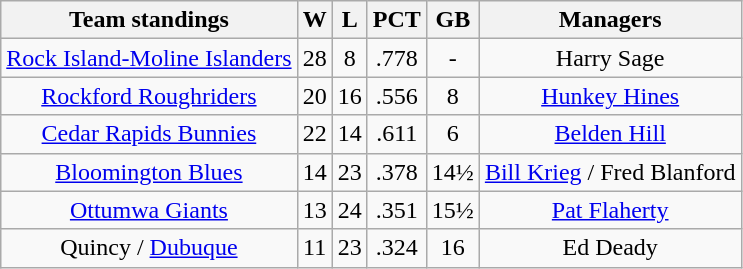<table class="wikitable" style="text-align:center">
<tr>
<th>Team standings</th>
<th>W</th>
<th>L</th>
<th>PCT</th>
<th>GB</th>
<th>Managers</th>
</tr>
<tr>
<td><a href='#'>Rock Island-Moline Islanders</a></td>
<td>28</td>
<td>8</td>
<td>.778</td>
<td>-</td>
<td>Harry Sage</td>
</tr>
<tr>
<td><a href='#'>Rockford Roughriders</a></td>
<td>20</td>
<td>16</td>
<td>.556</td>
<td>8</td>
<td><a href='#'>Hunkey Hines</a></td>
</tr>
<tr>
<td><a href='#'>Cedar Rapids Bunnies</a></td>
<td>22</td>
<td>14</td>
<td>.611</td>
<td>6</td>
<td><a href='#'>Belden Hill</a></td>
</tr>
<tr>
<td><a href='#'>Bloomington Blues</a></td>
<td>14</td>
<td>23</td>
<td>.378</td>
<td>14½</td>
<td><a href='#'>Bill Krieg</a> / Fred Blanford</td>
</tr>
<tr>
<td><a href='#'>Ottumwa Giants</a></td>
<td>13</td>
<td>24</td>
<td>.351</td>
<td>15½</td>
<td><a href='#'>Pat Flaherty</a></td>
</tr>
<tr>
<td>Quincy / <a href='#'>Dubuque</a></td>
<td>11</td>
<td>23</td>
<td>.324</td>
<td>16</td>
<td>Ed Deady</td>
</tr>
</table>
